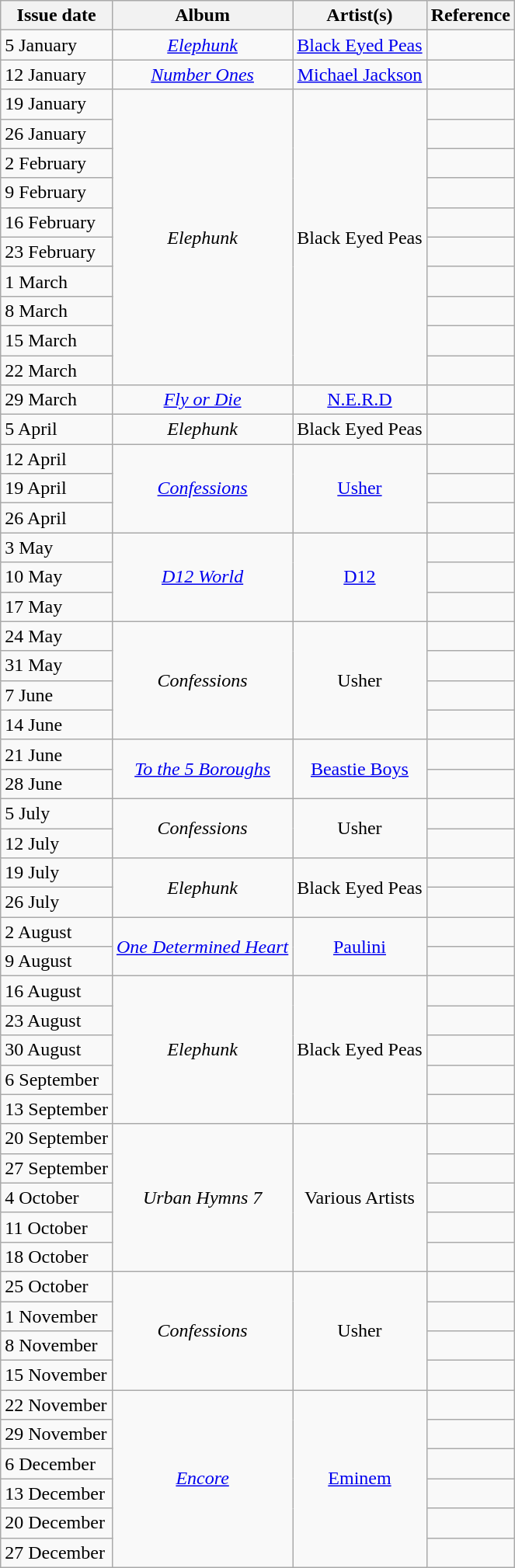<table class="wikitable">
<tr>
<th>Issue date</th>
<th>Album</th>
<th>Artist(s)</th>
<th>Reference</th>
</tr>
<tr>
<td align="left">5 January</td>
<td align="center"><em><a href='#'>Elephunk</a></em></td>
<td align="center"><a href='#'>Black Eyed Peas</a></td>
<td align="center"></td>
</tr>
<tr>
<td align="left">12 January</td>
<td align="center"><em><a href='#'>Number Ones</a></em></td>
<td align="center"><a href='#'>Michael Jackson</a></td>
<td align="center"></td>
</tr>
<tr>
<td align="left">19 January</td>
<td align="center" rowspan="10"><em>Elephunk</em></td>
<td align="center" rowspan="10">Black Eyed Peas</td>
<td align="center"></td>
</tr>
<tr>
<td align="left">26 January</td>
<td align="center"></td>
</tr>
<tr>
<td align="left">2 February</td>
<td align="center"></td>
</tr>
<tr>
<td align="left">9 February</td>
<td align="center"></td>
</tr>
<tr>
<td align="left">16 February</td>
<td align="center"></td>
</tr>
<tr>
<td align="left">23 February</td>
<td align="center"></td>
</tr>
<tr>
<td align="left">1 March</td>
<td align="center"></td>
</tr>
<tr>
<td align="left">8 March</td>
<td align="center"></td>
</tr>
<tr>
<td align="left">15 March</td>
<td align="center"></td>
</tr>
<tr>
<td align="left">22 March</td>
<td align="center"></td>
</tr>
<tr>
<td align="left">29 March</td>
<td align="center"><em><a href='#'>Fly or Die</a></em></td>
<td align="center"><a href='#'>N.E.R.D</a></td>
<td align="center"></td>
</tr>
<tr>
<td align="left">5 April</td>
<td align="center"><em>Elephunk</em></td>
<td align="center">Black Eyed Peas</td>
<td align="center"></td>
</tr>
<tr>
<td align="left">12 April</td>
<td align="center" rowspan="3"><em><a href='#'>Confessions</a></em></td>
<td align="center" rowspan="3"><a href='#'>Usher</a></td>
<td align="center"></td>
</tr>
<tr>
<td align="left">19 April</td>
<td align="center"></td>
</tr>
<tr>
<td align="left">26 April</td>
<td align="center"></td>
</tr>
<tr>
<td align="left">3 May</td>
<td align="center" rowspan="3"><em><a href='#'>D12 World</a></em></td>
<td align="center" rowspan="3"><a href='#'>D12</a></td>
<td align="center"></td>
</tr>
<tr>
<td align="left">10 May</td>
<td align="center"></td>
</tr>
<tr>
<td align="left">17 May</td>
<td align="center"></td>
</tr>
<tr>
<td align="left">24 May</td>
<td align="center" rowspan="4"><em>Confessions</em></td>
<td align="center" rowspan="4">Usher</td>
<td align="center"></td>
</tr>
<tr>
<td align="left">31 May</td>
<td align="center"></td>
</tr>
<tr>
<td align="left">7 June</td>
<td align="center"></td>
</tr>
<tr>
<td align="left">14 June</td>
<td align="center"></td>
</tr>
<tr>
<td align="left">21 June</td>
<td align="center" rowspan="2"><em><a href='#'>To the 5 Boroughs</a></em></td>
<td align="center" rowspan="2"><a href='#'>Beastie Boys</a></td>
<td align="center"></td>
</tr>
<tr>
<td align="left">28 June</td>
<td align="center"></td>
</tr>
<tr>
<td align="left">5 July</td>
<td align="center" rowspan="2"><em>Confessions</em></td>
<td align="center" rowspan="2">Usher</td>
<td align="center"></td>
</tr>
<tr>
<td align="left">12 July</td>
<td align="center"></td>
</tr>
<tr>
<td align="left">19 July</td>
<td align="center" rowspan="2"><em>Elephunk</em></td>
<td align="center" rowspan="2">Black Eyed Peas</td>
<td align="center"></td>
</tr>
<tr>
<td align="left">26 July</td>
<td align="center"></td>
</tr>
<tr>
<td align="left">2 August</td>
<td align="center" rowspan="2"><em><a href='#'>One Determined Heart</a></em></td>
<td align="center" rowspan="2"><a href='#'>Paulini</a></td>
<td align="center"></td>
</tr>
<tr>
<td align="left">9 August</td>
<td align="center"></td>
</tr>
<tr>
<td align="left">16 August</td>
<td align="center" rowspan="5"><em>Elephunk</em></td>
<td align="center" rowspan="5">Black Eyed Peas</td>
<td align="center"></td>
</tr>
<tr>
<td align="left">23 August</td>
<td align="center"></td>
</tr>
<tr>
<td align="left">30 August</td>
<td align="center"></td>
</tr>
<tr>
<td align="left">6 September</td>
<td align="center"></td>
</tr>
<tr>
<td align="left">13 September</td>
<td align="center"></td>
</tr>
<tr>
<td align="left">20 September</td>
<td align="center" rowspan="5"><em>Urban Hymns 7</em></td>
<td align="center" rowspan="5">Various Artists</td>
<td align="center"></td>
</tr>
<tr>
<td align="left">27 September</td>
<td align="center"></td>
</tr>
<tr>
<td align="left">4 October</td>
<td align="center"></td>
</tr>
<tr>
<td align="left">11 October</td>
<td align="center"></td>
</tr>
<tr>
<td align="left">18 October</td>
<td align="center"></td>
</tr>
<tr>
<td align="left">25 October</td>
<td align="center" rowspan="4"><em>Confessions</em></td>
<td align="center" rowspan="4">Usher</td>
<td align="center"></td>
</tr>
<tr>
<td align="left">1 November</td>
<td align="center"></td>
</tr>
<tr>
<td align="left">8 November</td>
<td align="center"></td>
</tr>
<tr>
<td align="left">15 November</td>
<td align="center"></td>
</tr>
<tr>
<td align="left">22 November</td>
<td align="center" rowspan="6"><em><a href='#'>Encore</a></em></td>
<td align="center" rowspan="6"><a href='#'>Eminem</a></td>
<td align="center"></td>
</tr>
<tr>
<td align="left">29 November</td>
<td align="center"></td>
</tr>
<tr>
<td align="left">6 December</td>
<td align="center"></td>
</tr>
<tr>
<td align="left">13 December</td>
<td align="center"></td>
</tr>
<tr>
<td align="left">20 December</td>
<td align="center"></td>
</tr>
<tr>
<td align="left">27 December</td>
<td align="center"></td>
</tr>
</table>
